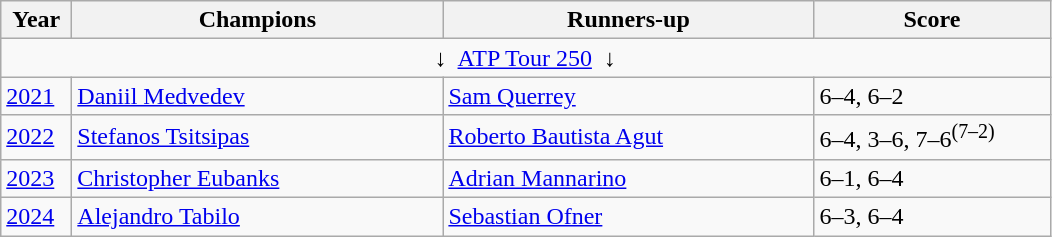<table class="wikitable">
<tr>
<th style="width:40px">Year</th>
<th style="width:240px">Champions</th>
<th style="width:240px">Runners-up</th>
<th style="width:150px" class="unsortable">Score</th>
</tr>
<tr>
<td colspan=4 align=center>↓  <a href='#'>ATP Tour 250</a>  ↓</td>
</tr>
<tr>
<td><a href='#'>2021</a></td>
<td> <a href='#'>Daniil Medvedev</a></td>
<td> <a href='#'>Sam Querrey</a></td>
<td>6–4, 6–2</td>
</tr>
<tr>
<td><a href='#'>2022</a></td>
<td> <a href='#'>Stefanos Tsitsipas</a></td>
<td> <a href='#'>Roberto Bautista Agut</a></td>
<td>6–4, 3–6, 7–6<sup>(7–2)</sup></td>
</tr>
<tr>
<td><a href='#'>2023</a></td>
<td> <a href='#'>Christopher Eubanks</a></td>
<td> <a href='#'>Adrian Mannarino</a></td>
<td>6–1, 6–4</td>
</tr>
<tr>
<td><a href='#'>2024</a></td>
<td> <a href='#'>Alejandro Tabilo</a></td>
<td> <a href='#'>Sebastian Ofner</a></td>
<td>6–3, 6–4</td>
</tr>
</table>
